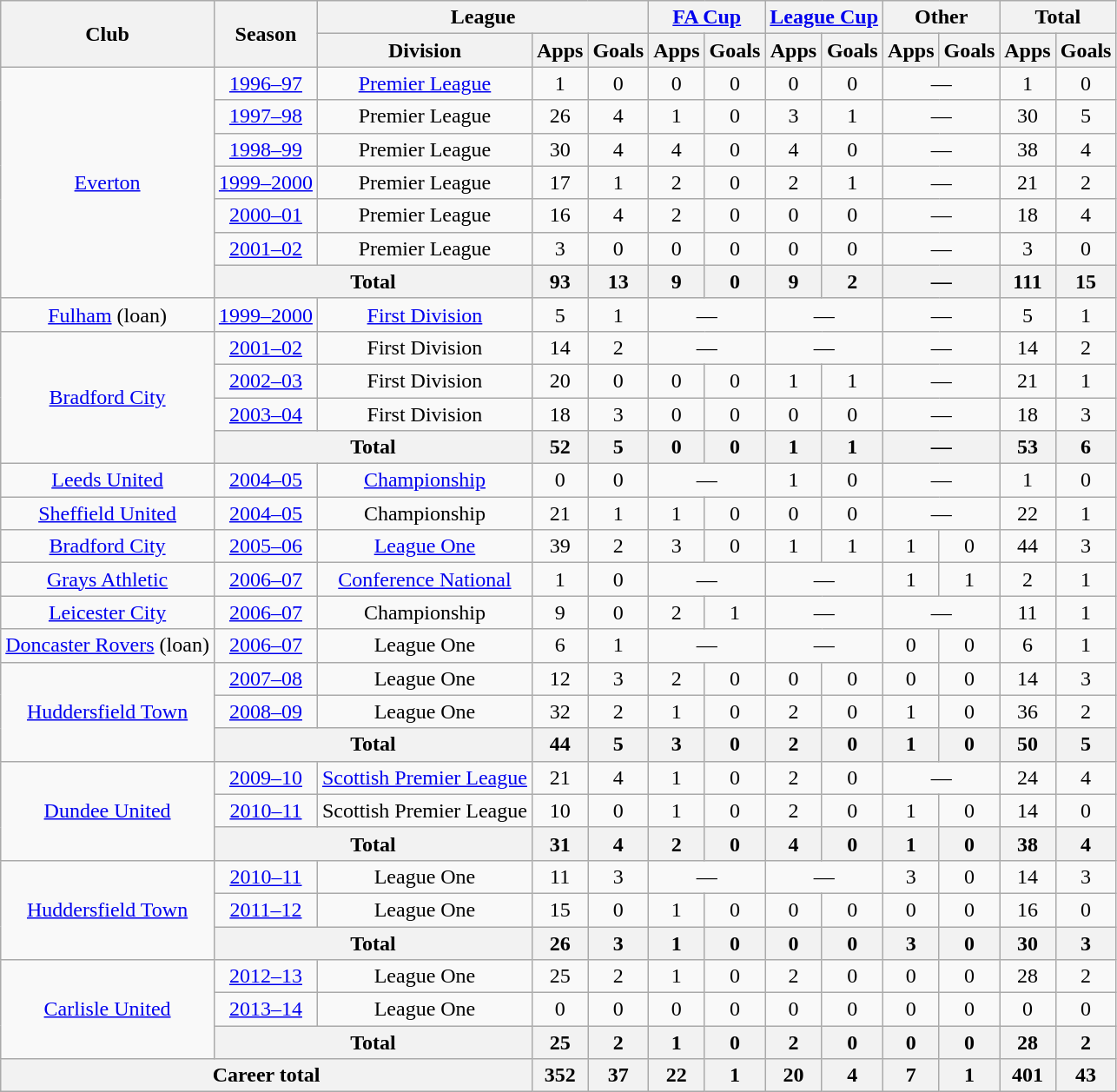<table class="wikitable" style="text-align:center">
<tr>
<th rowspan="2">Club</th>
<th rowspan="2">Season</th>
<th colspan="3">League</th>
<th colspan="2"><a href='#'>FA Cup</a></th>
<th colspan="2"><a href='#'>League Cup</a></th>
<th colspan="2">Other</th>
<th colspan="2">Total</th>
</tr>
<tr>
<th>Division</th>
<th>Apps</th>
<th>Goals</th>
<th>Apps</th>
<th>Goals</th>
<th>Apps</th>
<th>Goals</th>
<th>Apps</th>
<th>Goals</th>
<th>Apps</th>
<th>Goals</th>
</tr>
<tr>
<td rowspan="7"><a href='#'>Everton</a></td>
<td><a href='#'>1996–97</a></td>
<td><a href='#'>Premier League</a></td>
<td>1</td>
<td>0</td>
<td>0</td>
<td>0</td>
<td>0</td>
<td>0</td>
<td colspan="2">—</td>
<td>1</td>
<td>0</td>
</tr>
<tr>
<td><a href='#'>1997–98</a></td>
<td>Premier League</td>
<td>26</td>
<td>4</td>
<td>1</td>
<td>0</td>
<td>3</td>
<td>1</td>
<td colspan="2">—</td>
<td>30</td>
<td>5</td>
</tr>
<tr>
<td><a href='#'>1998–99</a></td>
<td>Premier League</td>
<td>30</td>
<td>4</td>
<td>4</td>
<td>0</td>
<td>4</td>
<td>0</td>
<td colspan="2">—</td>
<td>38</td>
<td>4</td>
</tr>
<tr>
<td><a href='#'>1999–2000</a></td>
<td>Premier League</td>
<td>17</td>
<td>1</td>
<td>2</td>
<td>0</td>
<td>2</td>
<td>1</td>
<td colspan="2">—</td>
<td>21</td>
<td>2</td>
</tr>
<tr>
<td><a href='#'>2000–01</a></td>
<td>Premier League</td>
<td>16</td>
<td>4</td>
<td>2</td>
<td>0</td>
<td>0</td>
<td>0</td>
<td colspan="2">—</td>
<td>18</td>
<td>4</td>
</tr>
<tr>
<td><a href='#'>2001–02</a></td>
<td>Premier League</td>
<td>3</td>
<td>0</td>
<td>0</td>
<td>0</td>
<td>0</td>
<td>0</td>
<td colspan="2">—</td>
<td>3</td>
<td>0</td>
</tr>
<tr>
<th colspan="2">Total</th>
<th>93</th>
<th>13</th>
<th>9</th>
<th>0</th>
<th>9</th>
<th>2</th>
<th colspan="2">—</th>
<th>111</th>
<th>15</th>
</tr>
<tr>
<td><a href='#'>Fulham</a> (loan)</td>
<td><a href='#'>1999–2000</a></td>
<td><a href='#'>First Division</a></td>
<td>5</td>
<td>1</td>
<td colspan="2">—</td>
<td colspan="2">—</td>
<td colspan="2">—</td>
<td>5</td>
<td>1</td>
</tr>
<tr>
<td rowspan="4"><a href='#'>Bradford City</a></td>
<td><a href='#'>2001–02</a></td>
<td>First Division</td>
<td>14</td>
<td>2</td>
<td colspan="2">—</td>
<td colspan="2">—</td>
<td colspan="2">—</td>
<td>14</td>
<td>2</td>
</tr>
<tr>
<td><a href='#'>2002–03</a></td>
<td>First Division</td>
<td>20</td>
<td>0</td>
<td>0</td>
<td>0</td>
<td>1</td>
<td>1</td>
<td colspan="2">—</td>
<td>21</td>
<td>1</td>
</tr>
<tr>
<td><a href='#'>2003–04</a></td>
<td>First Division</td>
<td>18</td>
<td>3</td>
<td>0</td>
<td>0</td>
<td>0</td>
<td>0</td>
<td colspan="2">—</td>
<td>18</td>
<td>3</td>
</tr>
<tr>
<th colspan="2">Total</th>
<th>52</th>
<th>5</th>
<th>0</th>
<th>0</th>
<th>1</th>
<th>1</th>
<th colspan="2">—</th>
<th>53</th>
<th>6</th>
</tr>
<tr>
<td><a href='#'>Leeds United</a></td>
<td><a href='#'>2004–05</a></td>
<td><a href='#'>Championship</a></td>
<td>0</td>
<td>0</td>
<td colspan="2">—</td>
<td>1</td>
<td>0</td>
<td colspan="2">—</td>
<td>1</td>
<td>0</td>
</tr>
<tr>
<td><a href='#'>Sheffield United</a></td>
<td><a href='#'>2004–05</a></td>
<td>Championship</td>
<td>21</td>
<td>1</td>
<td>1</td>
<td>0</td>
<td>0</td>
<td>0</td>
<td colspan="2">—</td>
<td>22</td>
<td>1</td>
</tr>
<tr>
<td><a href='#'>Bradford City</a></td>
<td><a href='#'>2005–06</a></td>
<td><a href='#'>League One</a></td>
<td>39</td>
<td>2</td>
<td>3</td>
<td>0</td>
<td>1</td>
<td>1</td>
<td>1</td>
<td>0</td>
<td>44</td>
<td>3</td>
</tr>
<tr>
<td><a href='#'>Grays Athletic</a></td>
<td><a href='#'>2006–07</a></td>
<td><a href='#'>Conference National</a></td>
<td>1</td>
<td>0</td>
<td colspan="2">—</td>
<td colspan="2">—</td>
<td>1</td>
<td>1</td>
<td>2</td>
<td>1</td>
</tr>
<tr>
<td><a href='#'>Leicester City</a></td>
<td><a href='#'>2006–07</a></td>
<td>Championship</td>
<td>9</td>
<td>0</td>
<td>2</td>
<td>1</td>
<td colspan="2">—</td>
<td colspan="2">—</td>
<td>11</td>
<td>1</td>
</tr>
<tr>
<td><a href='#'>Doncaster Rovers</a> (loan)</td>
<td><a href='#'>2006–07</a></td>
<td>League One</td>
<td>6</td>
<td>1</td>
<td colspan="2">—</td>
<td colspan="2">—</td>
<td>0</td>
<td>0</td>
<td>6</td>
<td>1</td>
</tr>
<tr>
<td rowspan="3"><a href='#'>Huddersfield Town</a></td>
<td><a href='#'>2007–08</a></td>
<td>League One</td>
<td>12</td>
<td>3</td>
<td>2</td>
<td>0</td>
<td>0</td>
<td>0</td>
<td>0</td>
<td>0</td>
<td>14</td>
<td>3</td>
</tr>
<tr>
<td><a href='#'>2008–09</a></td>
<td>League One</td>
<td>32</td>
<td>2</td>
<td>1</td>
<td>0</td>
<td>2</td>
<td>0</td>
<td>1</td>
<td>0</td>
<td>36</td>
<td>2</td>
</tr>
<tr>
<th colspan="2">Total</th>
<th>44</th>
<th>5</th>
<th>3</th>
<th>0</th>
<th>2</th>
<th>0</th>
<th>1</th>
<th>0</th>
<th>50</th>
<th>5</th>
</tr>
<tr>
<td rowspan="3"><a href='#'>Dundee United</a></td>
<td><a href='#'>2009–10</a></td>
<td><a href='#'>Scottish Premier League</a></td>
<td>21</td>
<td>4</td>
<td>1</td>
<td>0</td>
<td>2</td>
<td>0</td>
<td colspan="2">—</td>
<td>24</td>
<td>4</td>
</tr>
<tr>
<td><a href='#'>2010–11</a></td>
<td>Scottish Premier League</td>
<td>10</td>
<td>0</td>
<td>1</td>
<td>0</td>
<td>2</td>
<td>0</td>
<td>1</td>
<td>0</td>
<td>14</td>
<td>0</td>
</tr>
<tr>
<th colspan="2">Total</th>
<th>31</th>
<th>4</th>
<th>2</th>
<th>0</th>
<th>4</th>
<th>0</th>
<th>1</th>
<th>0</th>
<th>38</th>
<th>4</th>
</tr>
<tr>
<td rowspan="3"><a href='#'>Huddersfield Town</a></td>
<td><a href='#'>2010–11</a></td>
<td>League One</td>
<td>11</td>
<td>3</td>
<td colspan="2">—</td>
<td colspan="2">—</td>
<td>3</td>
<td>0</td>
<td>14</td>
<td>3</td>
</tr>
<tr>
<td><a href='#'>2011–12</a></td>
<td>League One</td>
<td>15</td>
<td>0</td>
<td>1</td>
<td>0</td>
<td>0</td>
<td>0</td>
<td>0</td>
<td>0</td>
<td>16</td>
<td>0</td>
</tr>
<tr>
<th colspan="2">Total</th>
<th>26</th>
<th>3</th>
<th>1</th>
<th>0</th>
<th>0</th>
<th>0</th>
<th>3</th>
<th>0</th>
<th>30</th>
<th>3</th>
</tr>
<tr>
<td rowspan="3"><a href='#'>Carlisle United</a></td>
<td><a href='#'>2012–13</a></td>
<td>League One</td>
<td>25</td>
<td>2</td>
<td>1</td>
<td>0</td>
<td>2</td>
<td>0</td>
<td>0</td>
<td>0</td>
<td>28</td>
<td>2</td>
</tr>
<tr>
<td><a href='#'>2013–14</a></td>
<td>League One</td>
<td>0</td>
<td 0>0</td>
<td>0</td>
<td>0</td>
<td>0</td>
<td>0</td>
<td>0</td>
<td>0</td>
<td>0</td>
<td>0</td>
</tr>
<tr>
<th colspan="2">Total</th>
<th>25</th>
<th>2</th>
<th>1</th>
<th>0</th>
<th>2</th>
<th>0</th>
<th>0</th>
<th>0</th>
<th>28</th>
<th>2</th>
</tr>
<tr>
<th colspan="3">Career total</th>
<th>352</th>
<th>37</th>
<th>22</th>
<th>1</th>
<th>20</th>
<th>4</th>
<th>7</th>
<th>1</th>
<th>401</th>
<th>43</th>
</tr>
</table>
